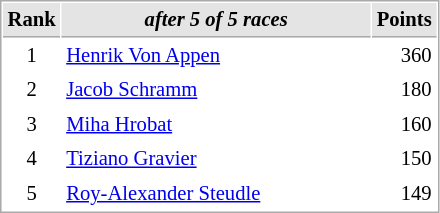<table cellspacing="1" cellpadding="3" style="border:1px solid #aaa; font-size:86%;">
<tr style="background:#e4e4e4;">
<th style="border-bottom:1px solid #aaa; width:10px;">Rank</th>
<th style="border-bottom:1px solid #aaa; width:200px; white-space:nowrap;"><em>after 5 of 5 races</em></th>
<th style="border-bottom:1px solid #aaa; width:20px;">Points</th>
</tr>
<tr>
<td style="text-align:center;">1</td>
<td> <a href='#'>Henrik Von Appen</a></td>
<td align="right">360</td>
</tr>
<tr>
<td style="text-align:center;">2</td>
<td> <a href='#'>Jacob Schramm</a></td>
<td align="right">180</td>
</tr>
<tr>
<td style="text-align:center;">3</td>
<td> <a href='#'>Miha Hrobat</a></td>
<td align="right">160</td>
</tr>
<tr>
<td style="text-align:center;">4</td>
<td> <a href='#'>Tiziano Gravier</a></td>
<td align="right">150</td>
</tr>
<tr>
<td style="text-align:center;">5</td>
<td> <a href='#'>Roy-Alexander Steudle</a></td>
<td align="right">149</td>
</tr>
</table>
